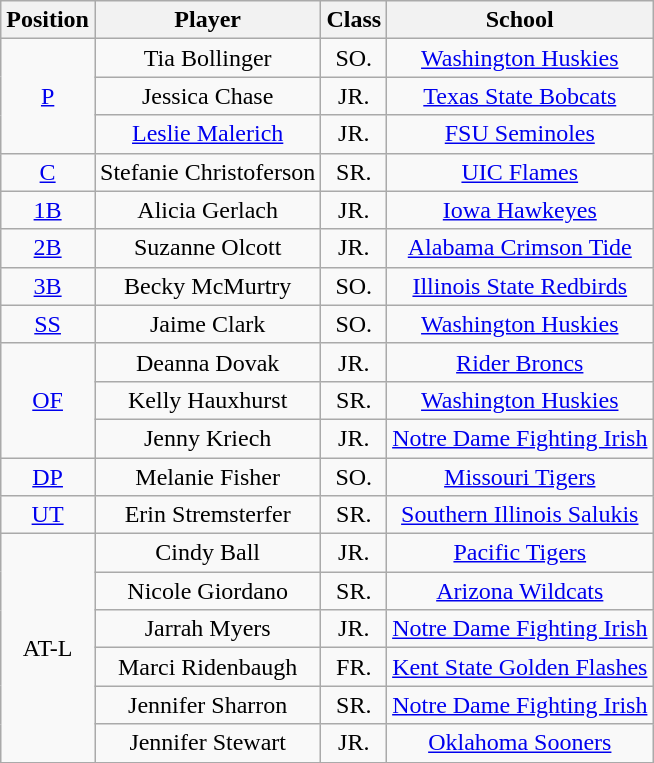<table class="wikitable">
<tr>
<th>Position</th>
<th>Player</th>
<th>Class</th>
<th>School</th>
</tr>
<tr align=center>
<td rowspan=3><a href='#'>P</a></td>
<td>Tia Bollinger</td>
<td>SO.</td>
<td><a href='#'>Washington Huskies</a></td>
</tr>
<tr align=center>
<td>Jessica Chase</td>
<td>JR.</td>
<td><a href='#'>Texas State Bobcats</a></td>
</tr>
<tr align=center>
<td><a href='#'>Leslie Malerich</a></td>
<td>JR.</td>
<td><a href='#'>FSU Seminoles</a></td>
</tr>
<tr align=center>
<td rowspan=1><a href='#'>C</a></td>
<td>Stefanie Christoferson</td>
<td>SR.</td>
<td><a href='#'>UIC Flames</a></td>
</tr>
<tr align=center>
<td rowspan=1><a href='#'>1B</a></td>
<td>Alicia Gerlach</td>
<td>JR.</td>
<td><a href='#'>Iowa Hawkeyes</a></td>
</tr>
<tr align=center>
<td rowspan=1><a href='#'>2B</a></td>
<td>Suzanne Olcott</td>
<td>JR.</td>
<td><a href='#'>Alabama Crimson Tide</a></td>
</tr>
<tr align=center>
<td rowspan=1><a href='#'>3B</a></td>
<td>Becky McMurtry</td>
<td>SO.</td>
<td><a href='#'>Illinois State Redbirds</a></td>
</tr>
<tr align=center>
<td rowspan=1><a href='#'>SS</a></td>
<td>Jaime Clark</td>
<td>SO.</td>
<td><a href='#'>Washington Huskies</a></td>
</tr>
<tr align=center>
<td rowspan=3><a href='#'>OF</a></td>
<td>Deanna Dovak</td>
<td>JR.</td>
<td><a href='#'>Rider Broncs</a></td>
</tr>
<tr align=center>
<td>Kelly Hauxhurst</td>
<td>SR.</td>
<td><a href='#'>Washington Huskies</a></td>
</tr>
<tr align=center>
<td>Jenny Kriech</td>
<td>JR.</td>
<td><a href='#'>Notre Dame Fighting Irish</a></td>
</tr>
<tr align=center>
<td rowspan=1><a href='#'>DP</a></td>
<td>Melanie Fisher</td>
<td>SO.</td>
<td><a href='#'>Missouri Tigers</a></td>
</tr>
<tr align=center>
<td rowspan=1><a href='#'>UT</a></td>
<td>Erin Stremsterfer</td>
<td>SR.</td>
<td><a href='#'>Southern Illinois Salukis</a></td>
</tr>
<tr align=center>
<td rowspan=6>AT-L</td>
<td>Cindy Ball</td>
<td>JR.</td>
<td><a href='#'>Pacific Tigers</a></td>
</tr>
<tr align=center>
<td>Nicole Giordano</td>
<td>SR.</td>
<td><a href='#'>Arizona Wildcats</a></td>
</tr>
<tr align=center>
<td>Jarrah Myers</td>
<td>JR.</td>
<td><a href='#'>Notre Dame Fighting Irish</a></td>
</tr>
<tr align=center>
<td>Marci Ridenbaugh</td>
<td>FR.</td>
<td><a href='#'>Kent State Golden Flashes</a></td>
</tr>
<tr align=center>
<td>Jennifer Sharron</td>
<td>SR.</td>
<td><a href='#'>Notre Dame Fighting Irish</a></td>
</tr>
<tr align=center>
<td>Jennifer Stewart</td>
<td>JR.</td>
<td><a href='#'>Oklahoma Sooners</a></td>
</tr>
</table>
